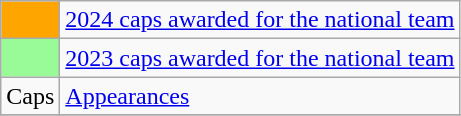<table class="wikitable">
<tr>
<td bgcolor=orange></td>
<td><a href='#'>2024 caps awarded for the national team</a></td>
</tr>
<tr>
<td bgcolor=palegreen></td>
<td><a href='#'>2023 caps awarded for the national team</a></td>
</tr>
<tr>
<td>Caps</td>
<td><a href='#'>Appearances</a></td>
</tr>
<tr>
</tr>
</table>
